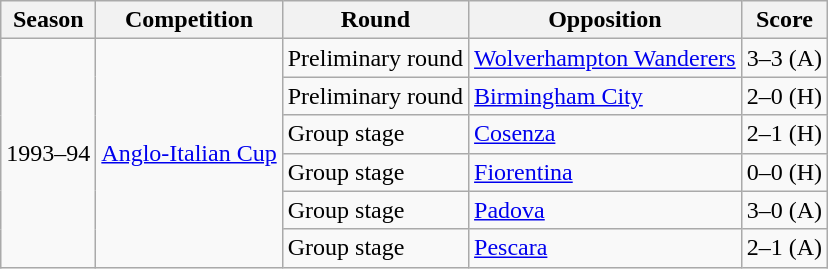<table class="wikitable">
<tr>
<th>Season</th>
<th>Competition</th>
<th>Round</th>
<th>Opposition</th>
<th>Score</th>
</tr>
<tr>
<td rowspan="6">1993–94</td>
<td rowspan="6"><a href='#'>Anglo-Italian Cup</a></td>
<td>Preliminary round</td>
<td> <a href='#'>Wolverhampton Wanderers</a></td>
<td>3–3 (A)</td>
</tr>
<tr>
<td>Preliminary round</td>
<td> <a href='#'>Birmingham City</a></td>
<td>2–0 (H)</td>
</tr>
<tr>
<td>Group stage</td>
<td> <a href='#'>Cosenza</a></td>
<td>2–1 (H)</td>
</tr>
<tr>
<td>Group stage</td>
<td> <a href='#'>Fiorentina</a></td>
<td>0–0 (H)</td>
</tr>
<tr>
<td>Group stage</td>
<td> <a href='#'>Padova</a></td>
<td>3–0 (A)</td>
</tr>
<tr>
<td>Group stage</td>
<td> <a href='#'>Pescara</a></td>
<td>2–1 (A)</td>
</tr>
</table>
